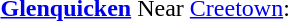<table border="0">
<tr>
<td></td>
<td><strong><a href='#'>Glenquicken</a></strong> Near <a href='#'>Creetown</a>:</td>
</tr>
</table>
